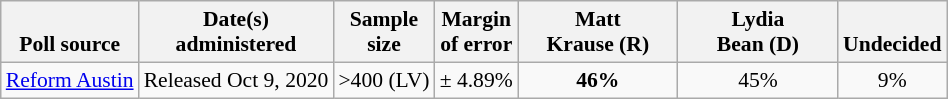<table class="wikitable" style="font-size:90%;text-align:center;">
<tr valign=bottom>
<th>Poll source</th>
<th>Date(s)<br>administered</th>
<th>Sample<br>size</th>
<th>Margin<br>of error</th>
<th style="width:100px;">Matt<br>Krause (R)</th>
<th style="width:100px;">Lydia<br>Bean (D)</th>
<th>Undecided</th>
</tr>
<tr>
<td style="text-align:left;"><a href='#'>Reform Austin</a></td>
<td>Released Oct 9, 2020</td>
<td>>400 (LV)</td>
<td>± 4.89%</td>
<td><strong>46%</strong></td>
<td>45%</td>
<td>9%</td>
</tr>
</table>
